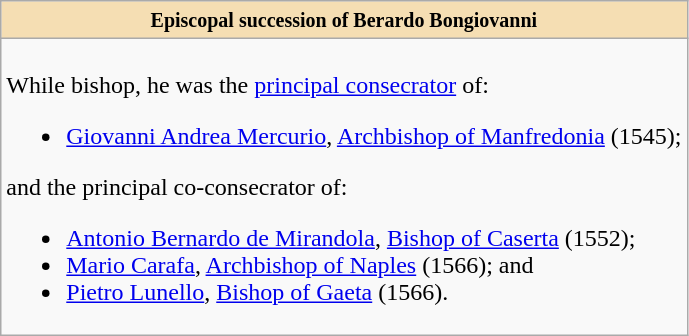<table role="presentation" class="wikitable mw-collapsible mw-collapsed"|>
<tr>
<th style="background:#F5DEB3"><small>Episcopal succession of  Berardo Bongiovanni</small></th>
</tr>
<tr>
<td><br>While bishop, he was the <a href='#'>principal consecrator</a> of:<ul><li><a href='#'>Giovanni Andrea Mercurio</a>, <a href='#'>Archbishop of Manfredonia</a> (1545);</li></ul>and the principal co-consecrator of:<ul><li><a href='#'>Antonio Bernardo de Mirandola</a>, <a href='#'>Bishop of Caserta</a> (1552);</li><li><a href='#'>Mario Carafa</a>, <a href='#'>Archbishop of Naples</a> (1566); and</li><li><a href='#'>Pietro Lunello</a>, <a href='#'>Bishop of Gaeta</a> (1566).</li></ul></td>
</tr>
</table>
